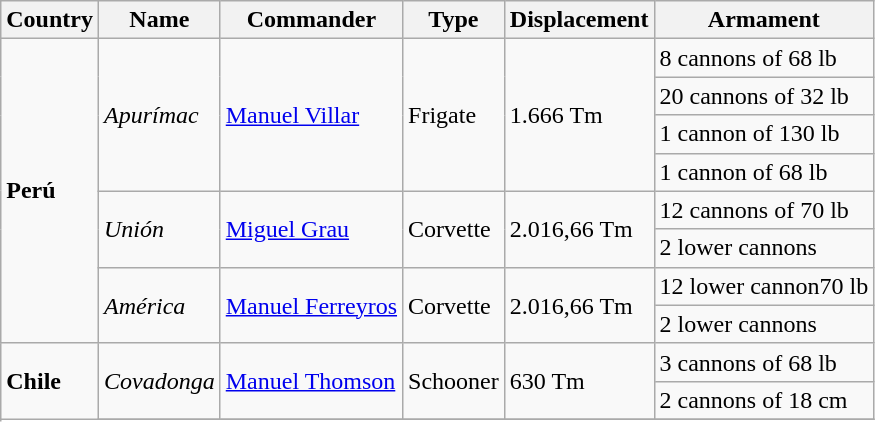<table class="wikitable" border="1">
<tr>
<th scope=col>Country</th>
<th scope=col>Name</th>
<th scope=col>Commander</th>
<th scope=col>Type</th>
<th scope=col>Displacement</th>
<th scope=col>Armament</th>
</tr>
<tr>
<td rowspan="8"><strong>Perú</strong></td>
<td rowspan="4"><em>Apurímac</em></td>
<td rowspan="4"><a href='#'>Manuel Villar</a></td>
<td rowspan="4">Frigate</td>
<td rowspan="4">1.666 Tm</td>
<td>8 cannons of 68 lb</td>
</tr>
<tr>
<td>20 cannons of 32 lb</td>
</tr>
<tr>
<td>1 cannon of 130 lb</td>
</tr>
<tr>
<td>1 cannon of 68 lb</td>
</tr>
<tr>
<td rowspan="2"><em>Unión</em></td>
<td rowspan="2"><a href='#'>Miguel Grau</a></td>
<td rowspan="2">Corvette</td>
<td rowspan="2">2.016,66 Tm</td>
<td>12 cannons of 70 lb</td>
</tr>
<tr>
<td>2 lower cannons</td>
</tr>
<tr>
<td rowspan="2"><em>América</em></td>
<td rowspan="2"><a href='#'>Manuel Ferreyros</a></td>
<td rowspan="2">Corvette</td>
<td rowspan="2">2.016,66 Tm</td>
<td>12 lower cannon70 lb</td>
</tr>
<tr>
<td>2 lower cannons</td>
</tr>
<tr>
<td rowspan="4"><strong>Chile</strong></td>
<td rowspan="2"><em>Covadonga</em></td>
<td rowspan="2"><a href='#'>Manuel Thomson</a></td>
<td rowspan="2">Schooner</td>
<td rowspan="2">630 Tm</td>
<td>3 cannons of 68 lb</td>
</tr>
<tr>
<td>2 cannons of 18 cm</td>
</tr>
<tr>
</tr>
</table>
